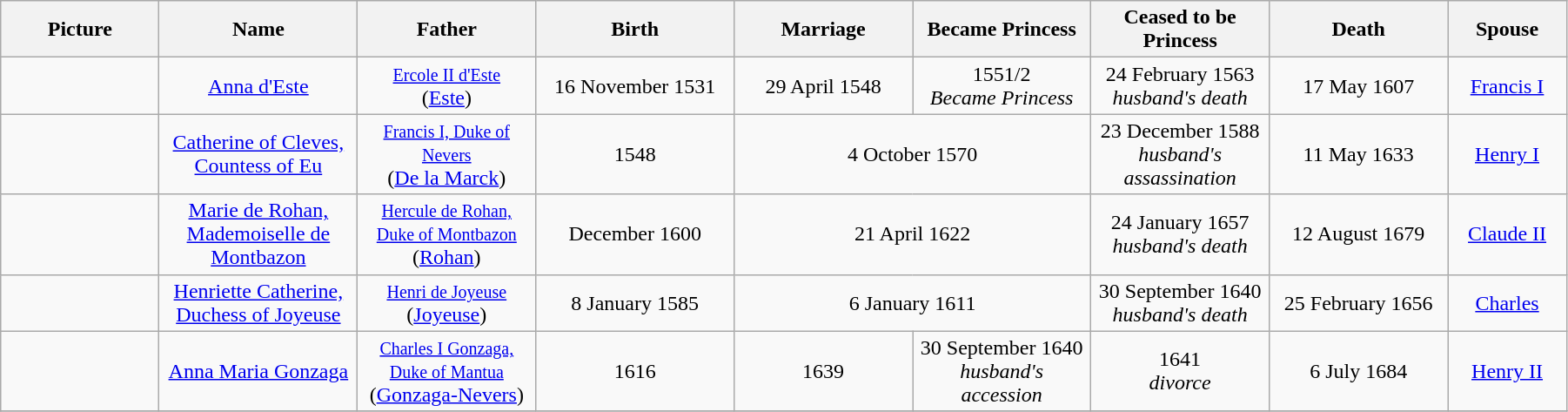<table width=95% class="wikitable">
<tr>
<th width = "8%">Picture</th>
<th width = "10%">Name</th>
<th width = "9%">Father</th>
<th width = "10%">Birth</th>
<th width = "9%">Marriage</th>
<th width = "9%">Became Princess</th>
<th width = "9%">Ceased to be Princess</th>
<th width = "9%">Death</th>
<th width = "6%">Spouse</th>
</tr>
<tr>
<td align="center"></td>
<td align="center"><a href='#'>Anna d'Este</a></td>
<td align="center"><small><a href='#'>Ercole II d'Este</a></small><br>(<a href='#'>Este</a>)</td>
<td align="center">16 November 1531</td>
<td align="center">29 April 1548</td>
<td align="center">1551/2<br><em>Became Princess</em></td>
<td align="center">24 February 1563<br><em>husband's death</em></td>
<td align="center">17 May 1607</td>
<td align="center"><a href='#'>Francis I</a></td>
</tr>
<tr>
<td align="center"></td>
<td align="center"><a href='#'>Catherine of Cleves, Countess of Eu</a></td>
<td align="center"><small><a href='#'>Francis I, Duke of Nevers</a></small><br>(<a href='#'>De la Marck</a>)</td>
<td align="center">1548</td>
<td align="center" colspan="2">4 October 1570</td>
<td align="center">23 December 1588<br><em>husband's assassination</em></td>
<td align="center">11 May 1633</td>
<td align="center"><a href='#'>Henry I</a></td>
</tr>
<tr>
<td align="center"></td>
<td align="center"><a href='#'>Marie de Rohan, Mademoiselle de Montbazon</a></td>
<td align="center"><small><a href='#'>Hercule de Rohan, Duke of Montbazon</a></small><br>(<a href='#'>Rohan</a>)</td>
<td align="center">December 1600</td>
<td align="center" colspan="2">21 April 1622</td>
<td align="center">24 January 1657<br><em>husband's death</em></td>
<td align="center">12 August 1679</td>
<td align="center"><a href='#'>Claude II</a></td>
</tr>
<tr>
<td align="center"></td>
<td align="center"><a href='#'>Henriette Catherine, Duchess of Joyeuse</a></td>
<td align="center"><small><a href='#'>Henri de Joyeuse</a></small><br>(<a href='#'>Joyeuse</a>)</td>
<td align="center">8 January 1585</td>
<td align="center" colspan="2">6 January 1611</td>
<td align="center">30 September 1640<br><em>husband's death</em></td>
<td align="center">25 February 1656</td>
<td align="center"><a href='#'>Charles</a></td>
</tr>
<tr>
<td align="center"></td>
<td align="center"><a href='#'>Anna Maria Gonzaga</a></td>
<td align="center"><small><a href='#'>Charles I Gonzaga, Duke of Mantua</a></small><br>(<a href='#'>Gonzaga-Nevers</a>)</td>
<td align="center">1616</td>
<td align="center">1639</td>
<td align="center">30 September 1640<br><em>husband's accession</em></td>
<td align="center">1641<br><em>divorce</em></td>
<td align="center">6 July 1684</td>
<td align="center"><a href='#'>Henry II</a></td>
</tr>
<tr>
</tr>
</table>
